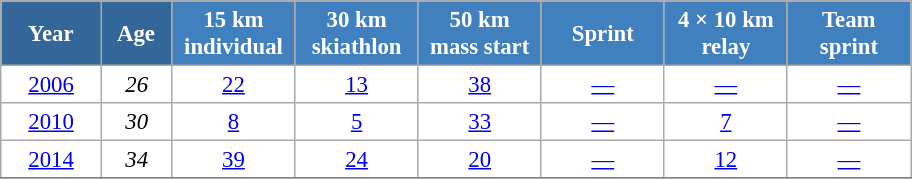<table class="wikitable" style="font-size:95%; text-align:center; border:grey solid 1px; border-collapse:collapse; background:#ffffff;">
<tr>
<th style="background-color:#369; color:white; width:60px;"> Year </th>
<th style="background-color:#369; color:white; width:40px;"> Age </th>
<th style="background-color:#4180be; color:white; width:75px;"> 15 km <br> individual </th>
<th style="background-color:#4180be; color:white; width:75px;"> 30 km <br> skiathlon </th>
<th style="background-color:#4180be; color:white; width:75px;"> 50 km <br> mass start </th>
<th style="background-color:#4180be; color:white; width:75px;"> Sprint </th>
<th style="background-color:#4180be; color:white; width:75px;"> 4 × 10 km <br> relay </th>
<th style="background-color:#4180be; color:white; width:75px;"> Team <br> sprint </th>
</tr>
<tr>
<td><a href='#'>2006</a></td>
<td><em>26</em></td>
<td><a href='#'>22</a></td>
<td><a href='#'>13</a></td>
<td><a href='#'>38</a></td>
<td><a href='#'>—</a></td>
<td><a href='#'>—</a></td>
<td><a href='#'>—</a></td>
</tr>
<tr>
<td><a href='#'>2010</a></td>
<td><em>30</em></td>
<td><a href='#'>8</a></td>
<td><a href='#'>5</a></td>
<td><a href='#'>33</a></td>
<td><a href='#'>—</a></td>
<td><a href='#'>7</a></td>
<td><a href='#'>—</a></td>
</tr>
<tr>
<td><a href='#'>2014</a></td>
<td><em>34</em></td>
<td><a href='#'>39</a></td>
<td><a href='#'>24</a></td>
<td><a href='#'>20</a></td>
<td><a href='#'>—</a></td>
<td><a href='#'>12</a></td>
<td><a href='#'>—</a></td>
</tr>
<tr>
</tr>
</table>
